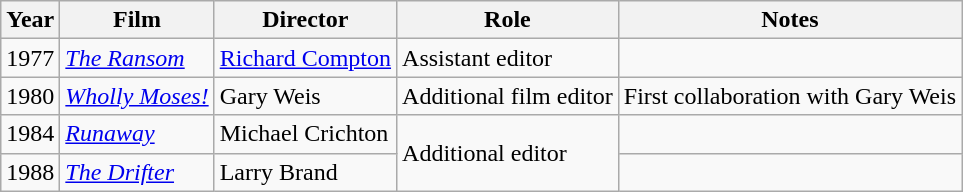<table class="wikitable">
<tr>
<th>Year</th>
<th>Film</th>
<th>Director</th>
<th>Role</th>
<th>Notes</th>
</tr>
<tr>
<td>1977</td>
<td><em><a href='#'>The Ransom</a></em></td>
<td><a href='#'>Richard Compton</a></td>
<td>Assistant editor</td>
<td></td>
</tr>
<tr>
<td>1980</td>
<td><em><a href='#'>Wholly Moses!</a></em></td>
<td>Gary Weis</td>
<td>Additional film editor</td>
<td>First collaboration with Gary Weis</td>
</tr>
<tr>
<td>1984</td>
<td><em><a href='#'>Runaway</a></em></td>
<td>Michael Crichton</td>
<td rowspan=2>Additional editor</td>
<td></td>
</tr>
<tr>
<td>1988</td>
<td><em><a href='#'>The Drifter</a></em></td>
<td>Larry Brand</td>
<td></td>
</tr>
</table>
